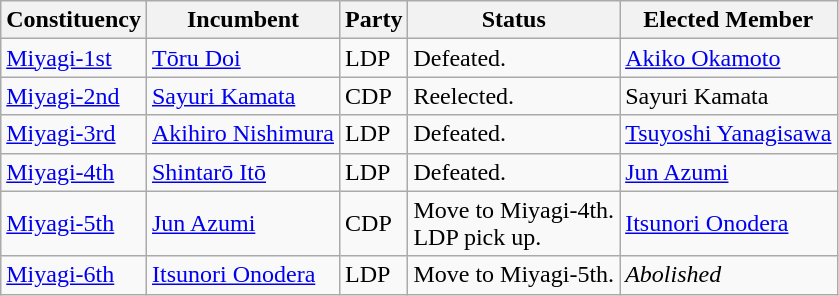<table class="wikitable">
<tr>
<th>Constituency</th>
<th>Incumbent</th>
<th>Party</th>
<th>Status</th>
<th>Elected Member</th>
</tr>
<tr>
<td><a href='#'>Miyagi-1st</a></td>
<td><a href='#'>Tōru Doi</a></td>
<td>LDP</td>
<td>Defeated.</td>
<td><a href='#'>Akiko Okamoto</a></td>
</tr>
<tr>
<td><a href='#'>Miyagi-2nd</a></td>
<td><a href='#'>Sayuri Kamata</a></td>
<td>CDP</td>
<td>Reelected.</td>
<td>Sayuri Kamata</td>
</tr>
<tr>
<td><a href='#'>Miyagi-3rd</a></td>
<td><a href='#'>Akihiro Nishimura</a></td>
<td>LDP</td>
<td>Defeated.</td>
<td><a href='#'>Tsuyoshi Yanagisawa</a></td>
</tr>
<tr>
<td><a href='#'>Miyagi-4th</a></td>
<td><a href='#'>Shintarō Itō</a></td>
<td>LDP</td>
<td>Defeated.</td>
<td><a href='#'>Jun Azumi</a></td>
</tr>
<tr>
<td><a href='#'>Miyagi-5th</a></td>
<td><a href='#'>Jun Azumi</a></td>
<td>CDP</td>
<td>Move to Miyagi-4th.<br>LDP pick up.</td>
<td><a href='#'>Itsunori Onodera</a></td>
</tr>
<tr>
<td><a href='#'>Miyagi-6th</a></td>
<td><a href='#'>Itsunori Onodera</a></td>
<td>LDP</td>
<td>Move to Miyagi-5th.</td>
<td><em>Abolished</em></td>
</tr>
</table>
